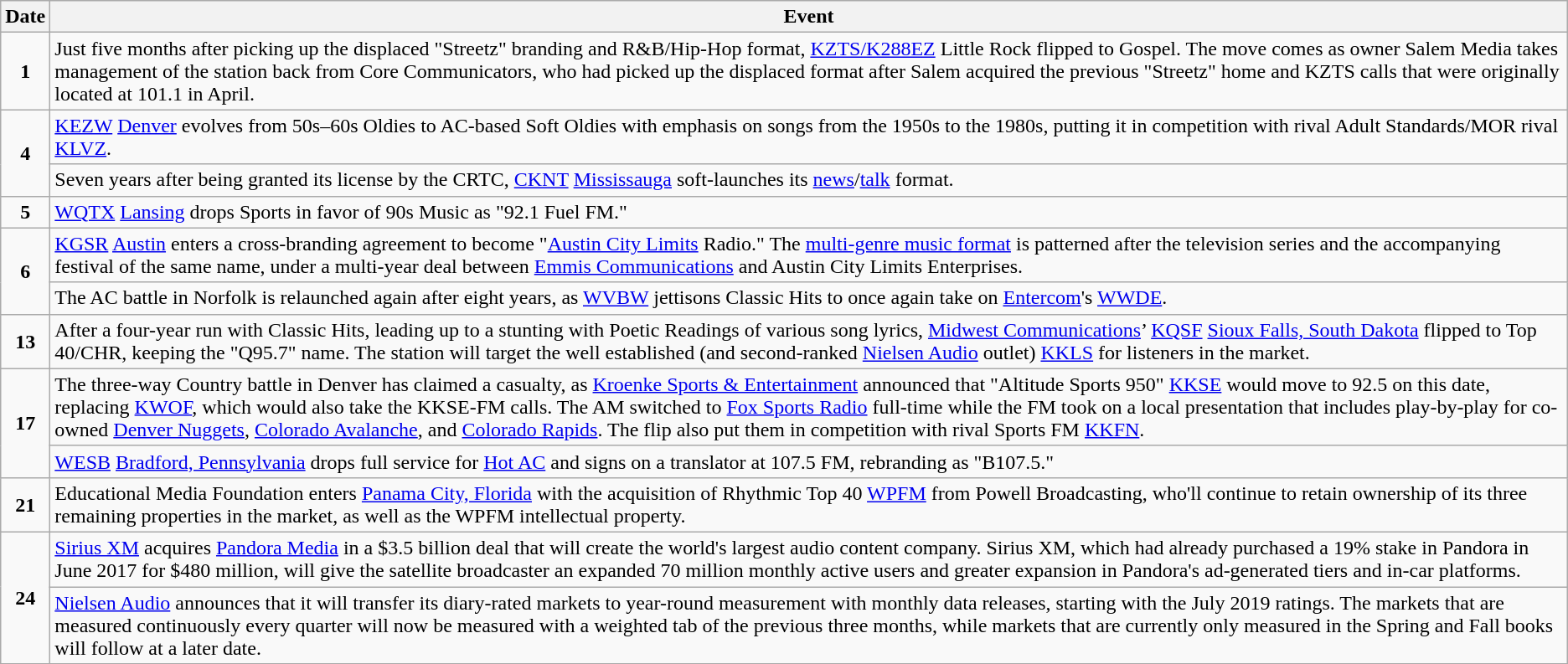<table class="wikitable">
<tr>
<th>Date</th>
<th>Event</th>
</tr>
<tr>
<td style="text-align:center;"><strong>1</strong></td>
<td>Just five months after picking up the displaced "Streetz" branding and R&B/Hip-Hop format, <a href='#'>KZTS/K288EZ</a> Little Rock flipped to Gospel. The move comes as owner Salem Media takes management of the station back from Core Communicators, who had picked up the displaced format after Salem acquired the previous "Streetz" home and KZTS calls that were originally located at 101.1 in April.</td>
</tr>
<tr>
<td style="text-align:center;" rowspan=2><strong>4</strong></td>
<td><a href='#'>KEZW</a> <a href='#'>Denver</a> evolves from 50s–60s Oldies to AC-based Soft Oldies with emphasis on songs from the 1950s to the 1980s, putting it in competition with rival Adult Standards/MOR rival <a href='#'>KLVZ</a>.</td>
</tr>
<tr>
<td>Seven years after being granted its license by the CRTC, <a href='#'>CKNT</a> <a href='#'>Mississauga</a> soft-launches its <a href='#'>news</a>/<a href='#'>talk</a> format.</td>
</tr>
<tr>
<td style="text-align:center;"><strong>5</strong></td>
<td><a href='#'>WQTX</a> <a href='#'>Lansing</a> drops Sports in favor of 90s Music as "92.1 Fuel FM."</td>
</tr>
<tr>
<td style="text-align:center;" rowspan="2"><strong>6</strong></td>
<td><a href='#'>KGSR</a> <a href='#'>Austin</a> enters a cross-branding agreement to become "<a href='#'>Austin City Limits</a> Radio." The <a href='#'>multi-genre music format</a> is patterned after the television series and the accompanying festival of the same name, under a multi-year deal between <a href='#'>Emmis Communications</a> and Austin City Limits Enterprises.</td>
</tr>
<tr>
<td>The AC battle in Norfolk is relaunched again after eight years, as <a href='#'>WVBW</a> jettisons Classic Hits to once again take on <a href='#'>Entercom</a>'s <a href='#'>WWDE</a>.</td>
</tr>
<tr>
<td style="text-align:center;"><strong>13</strong></td>
<td>After a four-year run with Classic Hits, leading up to a stunting with Poetic Readings of various song lyrics, <a href='#'>Midwest Communications</a>’ <a href='#'>KQSF</a> <a href='#'>Sioux Falls, South Dakota</a> flipped to Top 40/CHR, keeping the "Q95.7" name. The station will target the well established (and second-ranked <a href='#'>Nielsen Audio</a> outlet) <a href='#'>KKLS</a> for listeners in the market.</td>
</tr>
<tr>
<td style="text-align:center;" rowspan=2><strong>17</strong></td>
<td>The three-way Country battle in Denver has claimed a casualty, as <a href='#'>Kroenke Sports & Entertainment</a> announced that "Altitude Sports 950" <a href='#'>KKSE</a> would move to 92.5 on this date, replacing <a href='#'>KWOF</a>, which would also take the KKSE-FM calls. The AM switched to <a href='#'>Fox Sports Radio</a> full-time while the FM took on a local presentation that includes play-by-play for co-owned <a href='#'>Denver Nuggets</a>, <a href='#'>Colorado Avalanche</a>, and <a href='#'>Colorado Rapids</a>. The flip also put them in competition with rival Sports FM <a href='#'>KKFN</a>.</td>
</tr>
<tr>
<td><a href='#'>WESB</a> <a href='#'>Bradford, Pennsylvania</a> drops full service for <a href='#'>Hot AC</a> and signs on a translator at 107.5 FM, rebranding as "B107.5."</td>
</tr>
<tr>
<td style="text-align:center;"><strong>21</strong></td>
<td>Educational Media Foundation enters <a href='#'>Panama City, Florida</a> with the acquisition of Rhythmic Top 40 <a href='#'>WPFM</a> from Powell Broadcasting, who'll continue to retain ownership of its three remaining properties in the market, as well as the WPFM intellectual property.</td>
</tr>
<tr>
<td style="text-align:center;" rowspan=2><strong>24</strong></td>
<td><a href='#'>Sirius XM</a> acquires <a href='#'>Pandora Media</a> in a $3.5 billion deal that will create the world's largest audio content company. Sirius XM, which had already purchased a 19% stake in Pandora in June 2017 for $480 million, will give the satellite broadcaster an expanded 70 million monthly active users and greater expansion in Pandora's ad-generated tiers and in-car platforms.</td>
</tr>
<tr>
<td><a href='#'>Nielsen Audio</a> announces that it will transfer its diary-rated markets to year-round measurement with monthly data releases, starting with the July 2019 ratings. The markets that are measured continuously every quarter will now be measured with a weighted tab of the previous three months, while markets that are currently only measured in the Spring and Fall books will follow at a later date.</td>
</tr>
</table>
